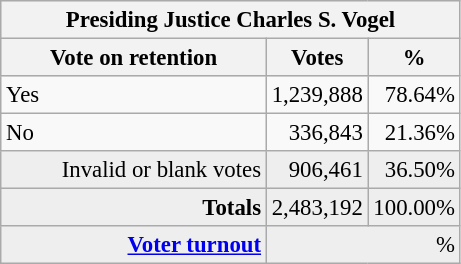<table class="wikitable" style="font-size: 95%;">
<tr style="background-color:#E9E9E9">
<th colspan=7>Presiding Justice Charles S. Vogel</th>
</tr>
<tr style="background-color:#E9E9E9">
<th style="width: 170px">Vote on retention</th>
<th style="width: 50px">Votes</th>
<th style="width: 40px">%</th>
</tr>
<tr>
<td>Yes</td>
<td align="right">1,239,888</td>
<td align="right">78.64%</td>
</tr>
<tr>
<td>No</td>
<td align="right">336,843</td>
<td align="right">21.36%</td>
</tr>
<tr style="background-color:#EEEEEE">
<td align="right">Invalid or blank votes</td>
<td align="right">906,461</td>
<td align="right">36.50%</td>
</tr>
<tr style="background-color:#EEEEEE">
<td colspan="1" align="right"><strong>Totals</strong></td>
<td align="right">2,483,192</td>
<td align="right">100.00%</td>
</tr>
<tr style="background-color:#EEEEEE">
<td align="right"><strong><a href='#'>Voter turnout</a></strong></td>
<td colspan="2" align="right">%</td>
</tr>
</table>
